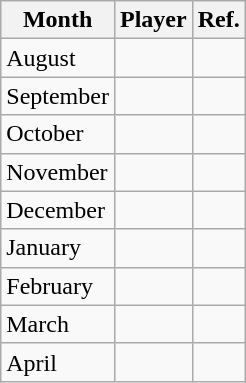<table class="wikitable">
<tr>
<th>Month</th>
<th>Player</th>
<th>Ref.</th>
</tr>
<tr>
<td>August</td>
<td></td>
<td></td>
</tr>
<tr>
<td>September</td>
<td></td>
<td></td>
</tr>
<tr>
<td>October</td>
<td></td>
<td></td>
</tr>
<tr>
<td>November</td>
<td></td>
<td></td>
</tr>
<tr>
<td>December</td>
<td></td>
<td></td>
</tr>
<tr>
<td>January</td>
<td></td>
<td></td>
</tr>
<tr>
<td>February</td>
<td></td>
<td></td>
</tr>
<tr>
<td>March</td>
<td></td>
<td></td>
</tr>
<tr>
<td>April</td>
<td></td>
<td></td>
</tr>
</table>
